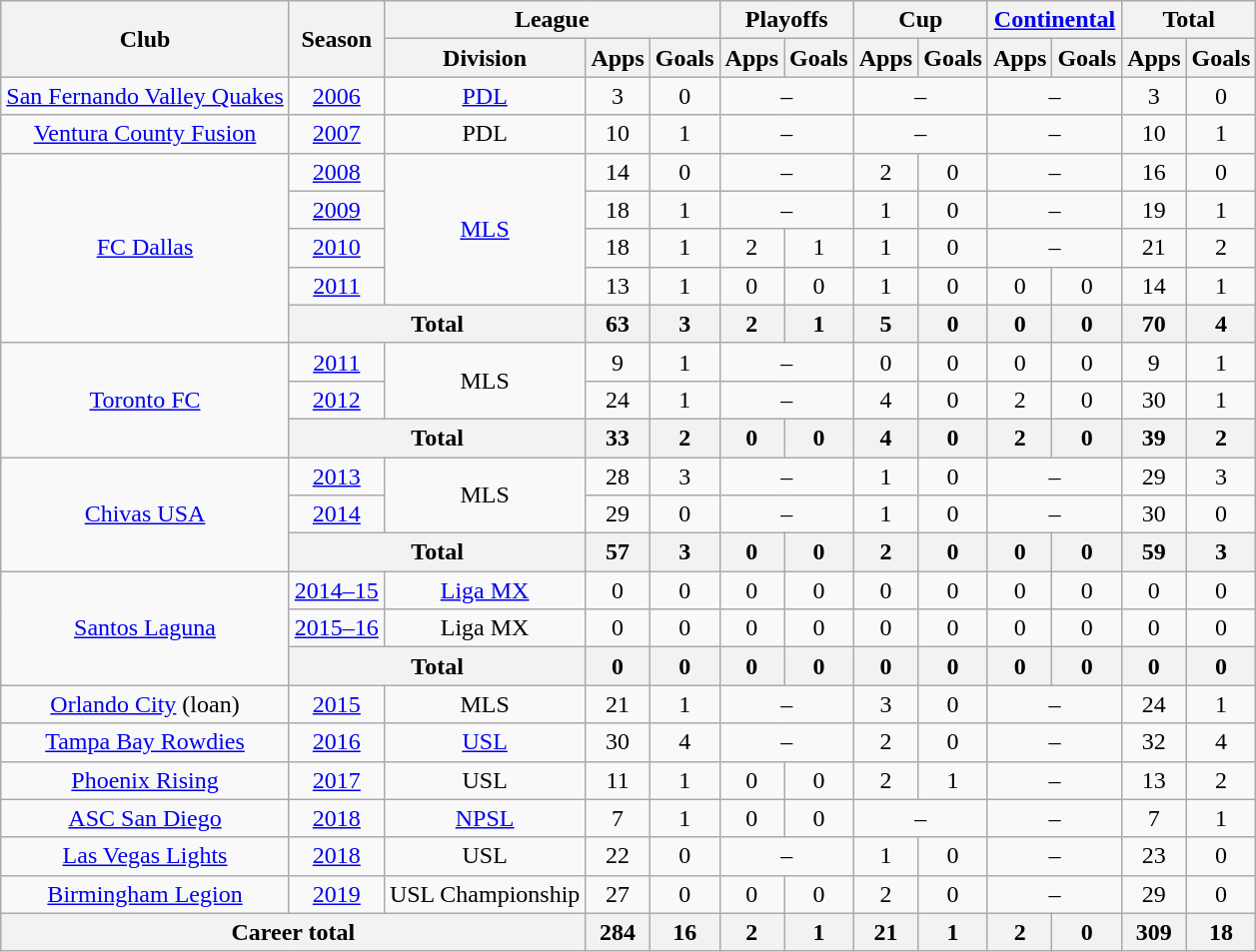<table class="wikitable" style="text-align: center;">
<tr>
<th rowspan=2>Club</th>
<th rowspan=2>Season</th>
<th colspan=3>League</th>
<th colspan=2>Playoffs</th>
<th colspan=2>Cup</th>
<th colspan=2><a href='#'>Continental</a></th>
<th colspan=2>Total</th>
</tr>
<tr>
<th>Division</th>
<th>Apps</th>
<th>Goals</th>
<th>Apps</th>
<th>Goals</th>
<th>Apps</th>
<th>Goals</th>
<th>Apps</th>
<th>Goals</th>
<th>Apps</th>
<th>Goals</th>
</tr>
<tr>
<td><a href='#'>San Fernando Valley Quakes</a></td>
<td><a href='#'>2006</a></td>
<td><a href='#'>PDL</a></td>
<td>3</td>
<td>0</td>
<td colspan=2>–</td>
<td colspan=2>–</td>
<td colspan=2>–</td>
<td>3</td>
<td>0</td>
</tr>
<tr>
<td><a href='#'>Ventura County Fusion</a></td>
<td><a href='#'>2007</a></td>
<td>PDL</td>
<td>10</td>
<td>1</td>
<td colspan=2>–</td>
<td colspan=2>–</td>
<td colspan=2>–</td>
<td>10</td>
<td>1</td>
</tr>
<tr>
<td rowspan=5><a href='#'>FC Dallas</a></td>
<td><a href='#'>2008</a></td>
<td rowspan=4><a href='#'>MLS</a></td>
<td>14</td>
<td>0</td>
<td colspan=2>–</td>
<td>2</td>
<td>0</td>
<td colspan=2>–</td>
<td>16</td>
<td>0</td>
</tr>
<tr>
<td><a href='#'>2009</a></td>
<td>18</td>
<td>1</td>
<td colspan=2>–</td>
<td>1</td>
<td>0</td>
<td colspan=2>–</td>
<td>19</td>
<td>1</td>
</tr>
<tr>
<td><a href='#'>2010</a></td>
<td>18</td>
<td>1</td>
<td>2</td>
<td>1</td>
<td>1</td>
<td>0</td>
<td colspan=2>–</td>
<td>21</td>
<td>2</td>
</tr>
<tr>
<td><a href='#'>2011</a></td>
<td>13</td>
<td>1</td>
<td>0</td>
<td>0</td>
<td>1</td>
<td>0</td>
<td>0</td>
<td>0</td>
<td>14</td>
<td>1</td>
</tr>
<tr>
<th colspan=2>Total</th>
<th>63</th>
<th>3</th>
<th>2</th>
<th>1</th>
<th>5</th>
<th>0</th>
<th>0</th>
<th>0</th>
<th>70</th>
<th>4</th>
</tr>
<tr>
<td rowspan=3><a href='#'>Toronto FC</a></td>
<td><a href='#'>2011</a></td>
<td rowspan=2>MLS</td>
<td>9</td>
<td>1</td>
<td colspan=2>–</td>
<td>0</td>
<td>0</td>
<td>0</td>
<td>0</td>
<td>9</td>
<td>1</td>
</tr>
<tr>
<td><a href='#'>2012</a></td>
<td>24</td>
<td>1</td>
<td colspan=2>–</td>
<td>4</td>
<td>0</td>
<td>2</td>
<td>0</td>
<td>30</td>
<td>1</td>
</tr>
<tr>
<th colspan=2>Total</th>
<th>33</th>
<th>2</th>
<th>0</th>
<th>0</th>
<th>4</th>
<th>0</th>
<th>2</th>
<th>0</th>
<th>39</th>
<th>2</th>
</tr>
<tr>
<td rowspan=3><a href='#'>Chivas USA</a></td>
<td><a href='#'>2013</a></td>
<td rowspan=2>MLS</td>
<td>28</td>
<td>3</td>
<td colspan=2>–</td>
<td>1</td>
<td>0</td>
<td colspan=2>–</td>
<td>29</td>
<td>3</td>
</tr>
<tr>
<td><a href='#'>2014</a></td>
<td>29</td>
<td>0</td>
<td colspan=2>–</td>
<td>1</td>
<td>0</td>
<td colspan=2>–</td>
<td>30</td>
<td>0</td>
</tr>
<tr>
<th colspan=2>Total</th>
<th>57</th>
<th>3</th>
<th>0</th>
<th>0</th>
<th>2</th>
<th>0</th>
<th>0</th>
<th>0</th>
<th>59</th>
<th>3</th>
</tr>
<tr>
<td rowspan=3><a href='#'>Santos Laguna</a></td>
<td><a href='#'>2014–15</a></td>
<td><a href='#'>Liga MX</a></td>
<td>0</td>
<td>0</td>
<td>0</td>
<td>0</td>
<td>0</td>
<td>0</td>
<td>0</td>
<td>0</td>
<td>0</td>
<td>0</td>
</tr>
<tr>
<td><a href='#'>2015–16</a></td>
<td>Liga MX</td>
<td>0</td>
<td>0</td>
<td>0</td>
<td>0</td>
<td>0</td>
<td>0</td>
<td>0</td>
<td>0</td>
<td>0</td>
<td>0</td>
</tr>
<tr>
<th colspan=2>Total</th>
<th>0</th>
<th>0</th>
<th>0</th>
<th>0</th>
<th>0</th>
<th>0</th>
<th>0</th>
<th>0</th>
<th>0</th>
<th>0</th>
</tr>
<tr>
<td><a href='#'>Orlando City</a> (loan)</td>
<td><a href='#'>2015</a></td>
<td>MLS</td>
<td>21</td>
<td>1</td>
<td colspan=2>–</td>
<td>3</td>
<td>0</td>
<td colspan=2>–</td>
<td>24</td>
<td>1</td>
</tr>
<tr>
<td><a href='#'>Tampa Bay Rowdies</a></td>
<td><a href='#'>2016</a></td>
<td><a href='#'>USL</a></td>
<td>30</td>
<td>4</td>
<td colspan=2>–</td>
<td>2</td>
<td>0</td>
<td colspan=2>–</td>
<td>32</td>
<td>4</td>
</tr>
<tr>
<td><a href='#'>Phoenix Rising</a></td>
<td><a href='#'>2017</a></td>
<td>USL</td>
<td>11</td>
<td>1</td>
<td>0</td>
<td>0</td>
<td>2</td>
<td>1</td>
<td colspan=2>–</td>
<td>13</td>
<td>2</td>
</tr>
<tr>
<td><a href='#'>ASC San Diego</a></td>
<td><a href='#'>2018</a></td>
<td><a href='#'>NPSL</a></td>
<td>7</td>
<td>1</td>
<td>0</td>
<td>0</td>
<td colspan=2>–</td>
<td colspan=2>–</td>
<td>7</td>
<td>1</td>
</tr>
<tr>
<td><a href='#'>Las Vegas Lights</a></td>
<td><a href='#'>2018</a></td>
<td>USL</td>
<td>22</td>
<td>0</td>
<td colspan=2>–</td>
<td>1</td>
<td>0</td>
<td colspan=2>–</td>
<td>23</td>
<td>0</td>
</tr>
<tr>
<td><a href='#'>Birmingham Legion</a></td>
<td><a href='#'>2019</a></td>
<td>USL Championship</td>
<td>27</td>
<td>0</td>
<td>0</td>
<td>0</td>
<td>2</td>
<td>0</td>
<td colspan=2>–</td>
<td>29</td>
<td>0</td>
</tr>
<tr>
<th colspan=3>Career total</th>
<th>284</th>
<th>16</th>
<th>2</th>
<th>1</th>
<th>21</th>
<th>1</th>
<th>2</th>
<th>0</th>
<th>309</th>
<th>18</th>
</tr>
</table>
